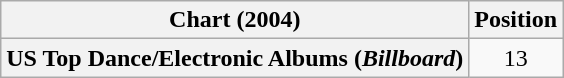<table class="wikitable plainrowheaders" style="text-align:center">
<tr>
<th scope="col">Chart (2004)</th>
<th scope="col">Position</th>
</tr>
<tr>
<th scope="row">US Top Dance/Electronic Albums (<em>Billboard</em>)</th>
<td>13</td>
</tr>
</table>
